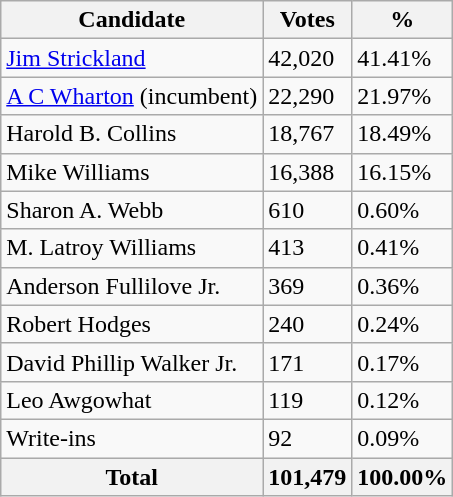<table class="wikitable sortable">
<tr>
<th>Candidate</th>
<th>Votes</th>
<th>%</th>
</tr>
<tr>
<td><a href='#'>Jim Strickland</a></td>
<td>42,020</td>
<td>41.41%</td>
</tr>
<tr>
<td><a href='#'>A C Wharton</a> (incumbent)</td>
<td>22,290</td>
<td>21.97%</td>
</tr>
<tr>
<td>Harold B. Collins</td>
<td>18,767</td>
<td>18.49%</td>
</tr>
<tr>
<td>Mike Williams</td>
<td>16,388</td>
<td>16.15%</td>
</tr>
<tr>
<td>Sharon A. Webb</td>
<td>610</td>
<td>0.60%</td>
</tr>
<tr>
<td>M. Latroy Williams</td>
<td>413</td>
<td>0.41%</td>
</tr>
<tr>
<td>Anderson Fullilove Jr.</td>
<td>369</td>
<td>0.36%</td>
</tr>
<tr>
<td>Robert Hodges</td>
<td>240</td>
<td>0.24%</td>
</tr>
<tr>
<td>David Phillip Walker Jr.</td>
<td>171</td>
<td>0.17%</td>
</tr>
<tr>
<td>Leo Awgowhat</td>
<td>119</td>
<td>0.12%</td>
</tr>
<tr>
<td>Write-ins</td>
<td>92</td>
<td>0.09%</td>
</tr>
<tr>
<th>Total</th>
<th>101,479</th>
<th>100.00%</th>
</tr>
</table>
